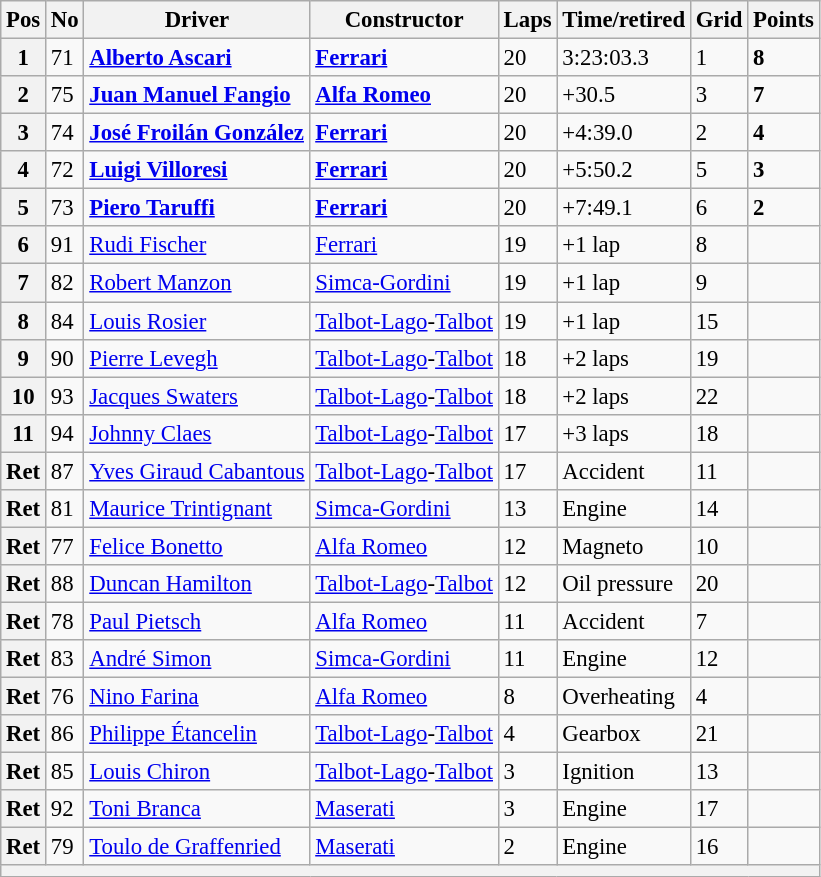<table class="wikitable" style="font-size:95%;">
<tr>
<th>Pos</th>
<th>No</th>
<th>Driver</th>
<th>Constructor</th>
<th>Laps</th>
<th>Time/retired</th>
<th>Grid</th>
<th>Points</th>
</tr>
<tr>
<th>1</th>
<td>71</td>
<td> <strong><a href='#'>Alberto Ascari</a></strong></td>
<td><strong><a href='#'>Ferrari</a></strong></td>
<td>20</td>
<td>3:23:03.3</td>
<td>1</td>
<td><strong>8</strong></td>
</tr>
<tr>
<th>2</th>
<td>75</td>
<td> <strong><a href='#'>Juan Manuel Fangio</a></strong></td>
<td><strong><a href='#'>Alfa Romeo</a></strong></td>
<td>20</td>
<td>+30.5</td>
<td>3</td>
<td><strong>7</strong></td>
</tr>
<tr>
<th>3</th>
<td>74</td>
<td> <strong><a href='#'>José Froilán González</a></strong></td>
<td><strong><a href='#'>Ferrari</a></strong></td>
<td>20</td>
<td>+4:39.0</td>
<td>2</td>
<td><strong>4</strong></td>
</tr>
<tr>
<th>4</th>
<td>72</td>
<td> <strong><a href='#'>Luigi Villoresi</a></strong></td>
<td><strong><a href='#'>Ferrari</a></strong></td>
<td>20</td>
<td>+5:50.2</td>
<td>5</td>
<td><strong>3</strong></td>
</tr>
<tr>
<th>5</th>
<td>73</td>
<td> <strong><a href='#'>Piero Taruffi</a></strong></td>
<td><strong><a href='#'>Ferrari</a></strong></td>
<td>20</td>
<td>+7:49.1</td>
<td>6</td>
<td><strong>2</strong></td>
</tr>
<tr>
<th>6</th>
<td>91</td>
<td> <a href='#'>Rudi Fischer</a></td>
<td><a href='#'>Ferrari</a></td>
<td>19</td>
<td>+1 lap</td>
<td>8</td>
<td></td>
</tr>
<tr>
<th>7</th>
<td>82</td>
<td> <a href='#'>Robert Manzon</a></td>
<td><a href='#'>Simca-Gordini</a></td>
<td>19</td>
<td>+1 lap</td>
<td>9</td>
<td></td>
</tr>
<tr>
<th>8</th>
<td>84</td>
<td> <a href='#'>Louis Rosier</a></td>
<td><a href='#'>Talbot-Lago</a>-<a href='#'>Talbot</a></td>
<td>19</td>
<td>+1 lap</td>
<td>15</td>
<td></td>
</tr>
<tr>
<th>9</th>
<td>90</td>
<td> <a href='#'>Pierre Levegh</a></td>
<td><a href='#'>Talbot-Lago</a>-<a href='#'>Talbot</a></td>
<td>18</td>
<td>+2 laps</td>
<td>19</td>
<td></td>
</tr>
<tr>
<th>10</th>
<td>93</td>
<td> <a href='#'>Jacques Swaters</a></td>
<td><a href='#'>Talbot-Lago</a>-<a href='#'>Talbot</a></td>
<td>18</td>
<td>+2 laps</td>
<td>22</td>
<td></td>
</tr>
<tr>
<th>11</th>
<td>94</td>
<td> <a href='#'>Johnny Claes</a></td>
<td><a href='#'>Talbot-Lago</a>-<a href='#'>Talbot</a></td>
<td>17</td>
<td>+3 laps</td>
<td>18</td>
<td></td>
</tr>
<tr>
<th>Ret</th>
<td>87</td>
<td> <a href='#'>Yves Giraud Cabantous</a></td>
<td><a href='#'>Talbot-Lago</a>-<a href='#'>Talbot</a></td>
<td>17</td>
<td>Accident</td>
<td>11</td>
<td></td>
</tr>
<tr>
<th>Ret</th>
<td>81</td>
<td> <a href='#'>Maurice Trintignant</a></td>
<td><a href='#'>Simca-Gordini</a></td>
<td>13</td>
<td>Engine</td>
<td>14</td>
<td></td>
</tr>
<tr>
<th>Ret</th>
<td>77</td>
<td> <a href='#'>Felice Bonetto</a></td>
<td><a href='#'>Alfa Romeo</a></td>
<td>12</td>
<td>Magneto</td>
<td>10</td>
<td></td>
</tr>
<tr>
<th>Ret</th>
<td>88</td>
<td> <a href='#'>Duncan Hamilton</a></td>
<td><a href='#'>Talbot-Lago</a>-<a href='#'>Talbot</a></td>
<td>12</td>
<td>Oil pressure</td>
<td>20</td>
<td></td>
</tr>
<tr>
<th>Ret</th>
<td>78</td>
<td> <a href='#'>Paul Pietsch</a></td>
<td><a href='#'>Alfa Romeo</a></td>
<td>11</td>
<td>Accident</td>
<td>7</td>
<td></td>
</tr>
<tr>
<th>Ret</th>
<td>83</td>
<td> <a href='#'>André Simon</a></td>
<td><a href='#'>Simca-Gordini</a></td>
<td>11</td>
<td>Engine</td>
<td>12</td>
<td></td>
</tr>
<tr>
<th>Ret</th>
<td>76</td>
<td> <a href='#'>Nino Farina</a></td>
<td><a href='#'>Alfa Romeo</a></td>
<td>8</td>
<td>Overheating</td>
<td>4</td>
<td></td>
</tr>
<tr>
<th>Ret</th>
<td>86</td>
<td> <a href='#'>Philippe Étancelin</a></td>
<td><a href='#'>Talbot-Lago</a>-<a href='#'>Talbot</a></td>
<td>4</td>
<td>Gearbox</td>
<td>21</td>
<td></td>
</tr>
<tr>
<th>Ret</th>
<td>85</td>
<td> <a href='#'>Louis Chiron</a></td>
<td><a href='#'>Talbot-Lago</a>-<a href='#'>Talbot</a></td>
<td>3</td>
<td>Ignition</td>
<td>13</td>
<td></td>
</tr>
<tr>
<th>Ret</th>
<td>92</td>
<td> <a href='#'>Toni Branca</a></td>
<td><a href='#'>Maserati</a></td>
<td>3</td>
<td>Engine</td>
<td>17</td>
<td></td>
</tr>
<tr>
<th>Ret</th>
<td>79</td>
<td> <a href='#'>Toulo de Graffenried</a></td>
<td><a href='#'>Maserati</a></td>
<td>2</td>
<td>Engine</td>
<td>16</td>
<td></td>
</tr>
<tr>
<th colspan="8"></th>
</tr>
</table>
